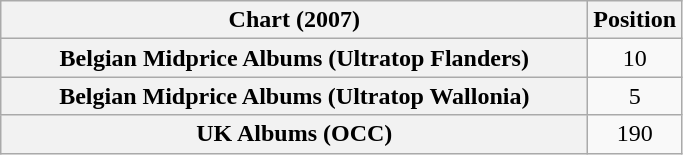<table class="wikitable sortable plainrowheaders" style="text-align:center">
<tr>
<th scope="col" style="width:24em;">Chart (2007)</th>
<th scope="col">Position</th>
</tr>
<tr>
<th scope="row">Belgian Midprice Albums (Ultratop Flanders)</th>
<td>10</td>
</tr>
<tr>
<th scope="row">Belgian Midprice Albums (Ultratop Wallonia)</th>
<td>5</td>
</tr>
<tr>
<th scope="row">UK Albums (OCC)</th>
<td>190</td>
</tr>
</table>
